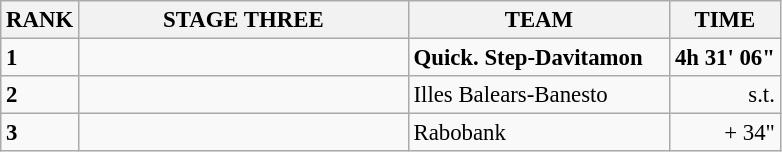<table class="wikitable" style="font-size:95%;">
<tr>
<th>RANK</th>
<th align="left" style="width: 14em">STAGE THREE</th>
<th align="left" style="width: 11em">TEAM</th>
<th>TIME</th>
</tr>
<tr>
<td><strong>1</strong></td>
<td><strong></strong></td>
<td><strong>Quick. Step-Davitamon</strong></td>
<td align="right"><strong>4h 31' 06"</strong></td>
</tr>
<tr>
<td><strong>2</strong></td>
<td></td>
<td>Illes Balears-Banesto</td>
<td align="right">s.t.</td>
</tr>
<tr>
<td><strong>3</strong></td>
<td></td>
<td>Rabobank</td>
<td align="right">+ 34"</td>
</tr>
</table>
